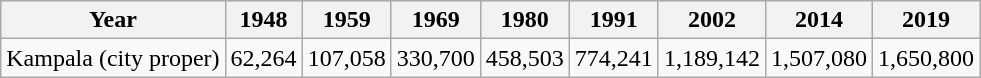<table class="wikitable">
<tr>
<th>Year</th>
<th>1948</th>
<th>1959</th>
<th>1969</th>
<th>1980</th>
<th>1991</th>
<th>2002</th>
<th>2014</th>
<th>2019</th>
</tr>
<tr>
<td>Kampala (city proper)</td>
<td>62,264</td>
<td>107,058</td>
<td>330,700</td>
<td>458,503</td>
<td>774,241</td>
<td>1,189,142</td>
<td>1,507,080</td>
<td>1,650,800</td>
</tr>
</table>
